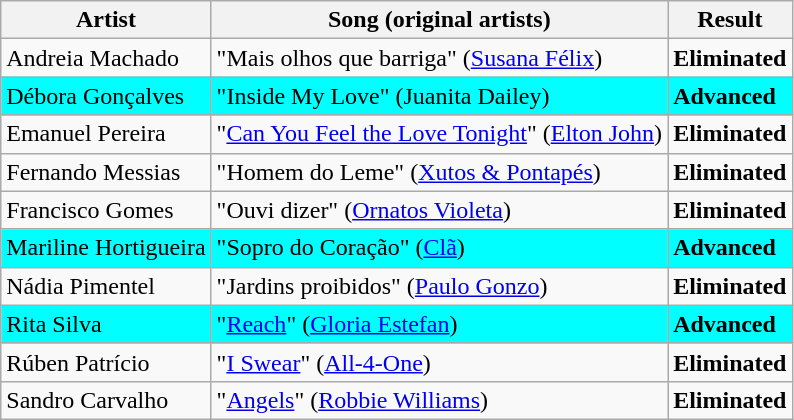<table class=wikitable>
<tr>
<th>Artist</th>
<th>Song (original artists)</th>
<th>Result</th>
</tr>
<tr>
<td>Andreia Machado</td>
<td>"Mais olhos que barriga" (<a href='#'>Susana Félix</a>)</td>
<td><strong>Eliminated</strong></td>
</tr>
<tr style="background:cyan;">
<td>Débora Gonçalves</td>
<td>"Inside My Love" (Juanita Dailey)</td>
<td><strong>Advanced</strong></td>
</tr>
<tr>
<td>Emanuel Pereira</td>
<td>"<a href='#'>Can You Feel the Love Tonight</a>" (<a href='#'>Elton John</a>)</td>
<td><strong>Eliminated</strong></td>
</tr>
<tr>
<td>Fernando Messias</td>
<td>"Homem do Leme" (<a href='#'>Xutos & Pontapés</a>)</td>
<td><strong>Eliminated</strong></td>
</tr>
<tr>
<td>Francisco Gomes</td>
<td>"Ouvi dizer" (<a href='#'>Ornatos Violeta</a>)</td>
<td><strong>Eliminated</strong></td>
</tr>
<tr style="background:cyan;">
<td>Mariline Hortigueira</td>
<td>"Sopro do Coração" (<a href='#'>Clã</a>)</td>
<td><strong>Advanced</strong></td>
</tr>
<tr>
<td>Nádia Pimentel</td>
<td>"Jardins proibidos" (<a href='#'>Paulo Gonzo</a>)</td>
<td><strong>Eliminated</strong></td>
</tr>
<tr style="background:cyan;">
<td>Rita Silva</td>
<td>"<a href='#'>Reach</a>" (<a href='#'>Gloria Estefan</a>)</td>
<td><strong>Advanced</strong></td>
</tr>
<tr>
<td>Rúben Patrício</td>
<td>"<a href='#'>I Swear</a>" (<a href='#'>All-4-One</a>)</td>
<td><strong>Eliminated</strong></td>
</tr>
<tr>
<td>Sandro Carvalho</td>
<td>"<a href='#'>Angels</a>" (<a href='#'>Robbie Williams</a>)</td>
<td><strong>Eliminated</strong></td>
</tr>
</table>
